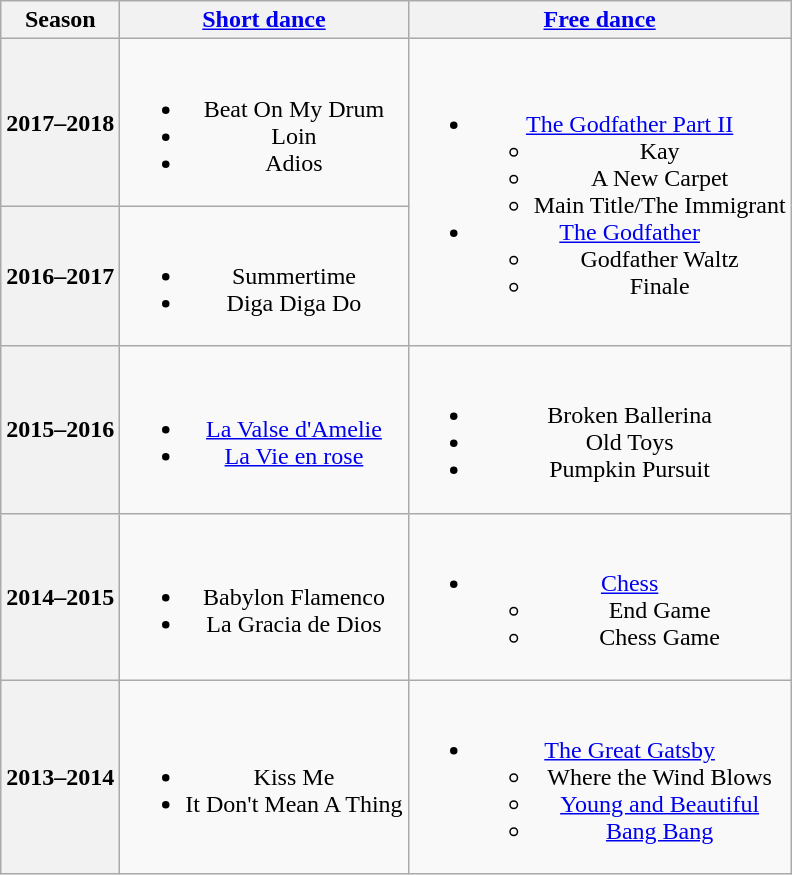<table class=wikitable style=text-align:center>
<tr>
<th>Season</th>
<th><a href='#'>Short dance</a></th>
<th><a href='#'>Free dance</a></th>
</tr>
<tr>
<th>2017–2018 <br></th>
<td><br><ul><li> Beat On My Drum <br></li><li> Loin <br></li><li> Adios <br></li></ul></td>
<td rowspan=2><br><ul><li><a href='#'>The Godfather Part II</a> <br><ul><li>Kay</li><li>A New Carpet</li><li>Main Title/The Immigrant</li></ul></li><li><a href='#'>The Godfather</a> <br><ul><li>Godfather Waltz</li><li>Finale</li></ul></li></ul></td>
</tr>
<tr>
<th>2016–2017 <br></th>
<td><br><ul><li> Summertime <br></li><li> Diga Diga Do <br></li></ul></td>
</tr>
<tr>
<th>2015–2016 <br> </th>
<td><br><ul><li> <a href='#'>La Valse d'Amelie</a> <br></li><li> <a href='#'>La Vie en rose</a> <br></li></ul></td>
<td><br><ul><li>Broken Ballerina <br></li><li>Old Toys <br></li><li>Pumpkin Pursuit <br></li></ul></td>
</tr>
<tr>
<th>2014–2015 <br> </th>
<td><br><ul><li> Babylon Flamenco</li><li> La Gracia de Dios</li></ul></td>
<td><br><ul><li><a href='#'>Chess</a> <br><ul><li>End Game</li><li>Chess Game</li></ul></li></ul></td>
</tr>
<tr>
<th>2013–2014 <br> </th>
<td><br><ul><li> Kiss Me <br></li><li> It Don't Mean A Thing <br></li></ul></td>
<td><br><ul><li><a href='#'>The Great Gatsby</a><ul><li>Where the Wind Blows <br></li><li><a href='#'>Young and Beautiful</a> <br></li><li><a href='#'>Bang Bang</a> <br></li></ul></li></ul></td>
</tr>
</table>
